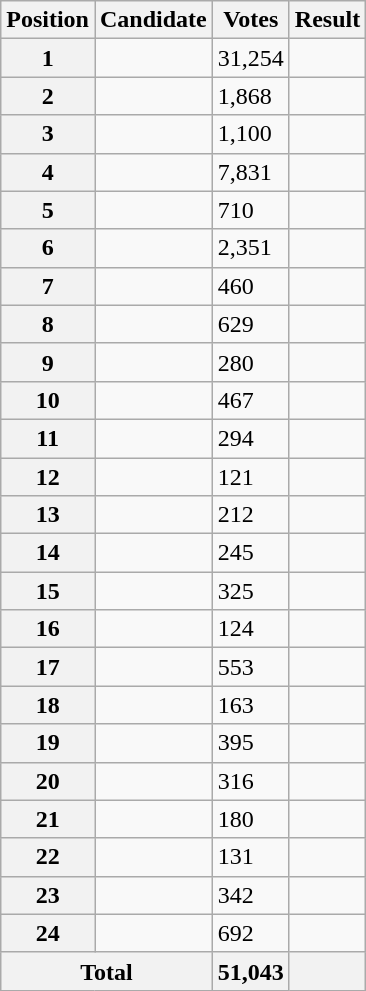<table class="wikitable sortable col3right">
<tr>
<th scope="col">Position</th>
<th scope="col">Candidate</th>
<th scope="col">Votes</th>
<th scope="col">Result</th>
</tr>
<tr>
<th scope="row">1</th>
<td></td>
<td>31,254</td>
<td></td>
</tr>
<tr>
<th scope="row">2</th>
<td></td>
<td>1,868</td>
<td></td>
</tr>
<tr>
<th scope="row">3</th>
<td></td>
<td>1,100</td>
<td></td>
</tr>
<tr>
<th scope="row">4</th>
<td></td>
<td>7,831</td>
<td></td>
</tr>
<tr>
<th scope="row">5</th>
<td></td>
<td>710</td>
<td></td>
</tr>
<tr>
<th scope="row">6</th>
<td></td>
<td>2,351</td>
<td></td>
</tr>
<tr>
<th scope="row">7</th>
<td></td>
<td>460</td>
<td></td>
</tr>
<tr>
<th scope="row">8</th>
<td></td>
<td>629</td>
<td></td>
</tr>
<tr>
<th scope="row">9</th>
<td></td>
<td>280</td>
<td></td>
</tr>
<tr>
<th scope="row">10</th>
<td></td>
<td>467</td>
<td></td>
</tr>
<tr>
<th scope="row">11</th>
<td></td>
<td>294</td>
<td></td>
</tr>
<tr>
<th scope="row">12</th>
<td></td>
<td>121</td>
<td></td>
</tr>
<tr>
<th scope="row">13</th>
<td></td>
<td>212</td>
<td></td>
</tr>
<tr>
<th scope="row">14</th>
<td></td>
<td>245</td>
<td></td>
</tr>
<tr>
<th scope="row">15</th>
<td></td>
<td>325</td>
<td></td>
</tr>
<tr>
<th scope="row">16</th>
<td></td>
<td>124</td>
<td></td>
</tr>
<tr>
<th scope="row">17</th>
<td></td>
<td>553</td>
<td></td>
</tr>
<tr>
<th scope="row">18</th>
<td></td>
<td>163</td>
<td></td>
</tr>
<tr>
<th scope="row">19</th>
<td></td>
<td>395</td>
<td></td>
</tr>
<tr>
<th scope="row">20</th>
<td></td>
<td>316</td>
<td></td>
</tr>
<tr>
<th scope="row">21</th>
<td></td>
<td>180</td>
<td></td>
</tr>
<tr>
<th scope="row">22</th>
<td></td>
<td>131</td>
<td></td>
</tr>
<tr>
<th scope="row">23</th>
<td></td>
<td>342</td>
<td></td>
</tr>
<tr>
<th scope="row">24</th>
<td></td>
<td>692</td>
<td></td>
</tr>
<tr class=sortbottom>
<th scope="row" colspan="2">Total</th>
<th style="text-align:right">51,043</th>
<th></th>
</tr>
</table>
